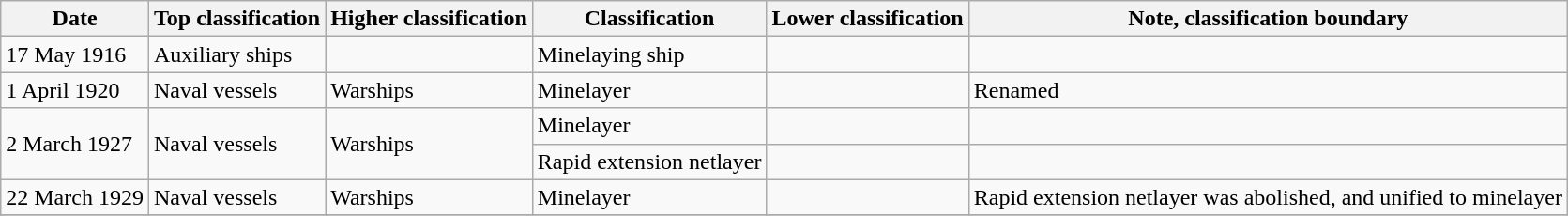<table class="wikitable">
<tr>
<th>Date</th>
<th>Top classification</th>
<th>Higher classification</th>
<th>Classification</th>
<th>Lower classification</th>
<th>Note, classification boundary</th>
</tr>
<tr>
<td>17 May 1916</td>
<td>Auxiliary ships</td>
<td></td>
<td>Minelaying ship</td>
<td></td>
<td></td>
</tr>
<tr>
<td>1 April 1920</td>
<td>Naval vessels</td>
<td>Warships</td>
<td>Minelayer</td>
<td></td>
<td>Renamed</td>
</tr>
<tr>
<td rowspan="2">2 March 1927</td>
<td rowspan="2">Naval vessels</td>
<td rowspan="2">Warships</td>
<td>Minelayer</td>
<td></td>
<td></td>
</tr>
<tr>
<td>Rapid extension netlayer</td>
<td></td>
<td></td>
</tr>
<tr>
<td>22 March 1929</td>
<td>Naval vessels</td>
<td>Warships</td>
<td>Minelayer</td>
<td></td>
<td>Rapid extension netlayer was abolished, and unified to minelayer</td>
</tr>
<tr>
</tr>
</table>
